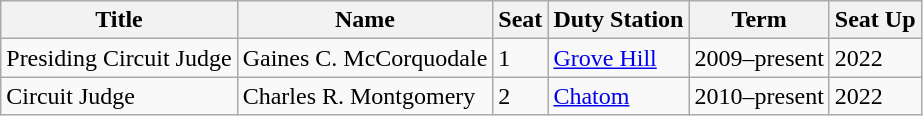<table class = "wikitable">
<tr>
<th>Title</th>
<th>Name</th>
<th>Seat</th>
<th>Duty Station</th>
<th>Term</th>
<th>Seat Up</th>
</tr>
<tr>
<td>Presiding Circuit Judge</td>
<td>Gaines C. McCorquodale</td>
<td>1</td>
<td><a href='#'>Grove Hill</a></td>
<td>2009–present</td>
<td>2022</td>
</tr>
<tr>
<td>Circuit Judge</td>
<td>Charles R. Montgomery</td>
<td>2</td>
<td><a href='#'>Chatom</a></td>
<td>2010–present</td>
<td>2022</td>
</tr>
</table>
